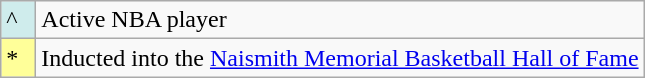<table class="wikitable">
<tr>
<td style="background:#CFECEC; width:1em">^</td>
<td>Active NBA player</td>
</tr>
<tr>
<td style="background:#FFFF99; width:1em">*</td>
<td>Inducted into the <a href='#'>Naismith Memorial Basketball Hall of Fame</a></td>
</tr>
</table>
